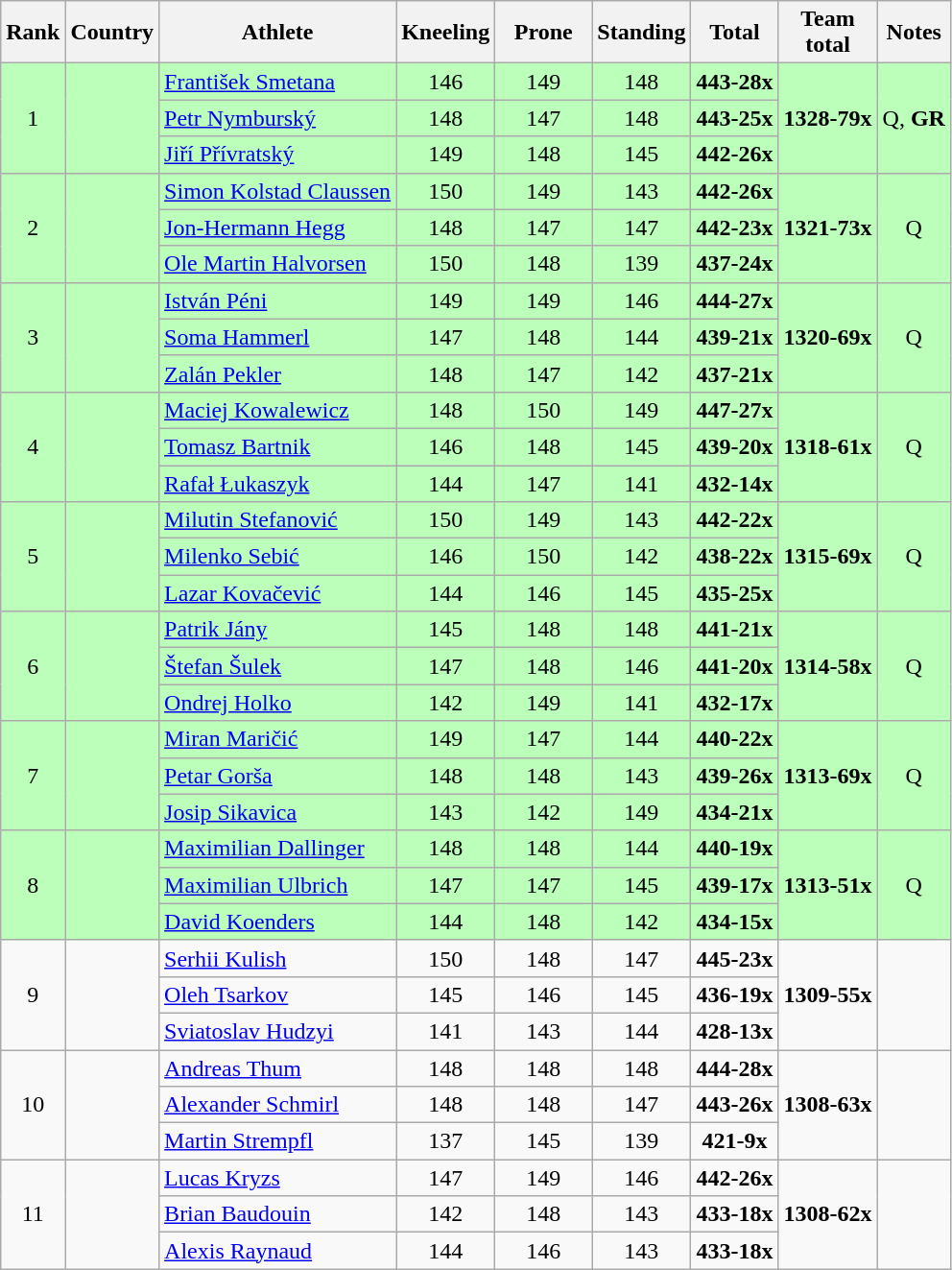<table class="wikitable sortable" style="text-align:center">
<tr>
<th>Rank</th>
<th>Country</th>
<th>Athlete</th>
<th width="60px">Kneeling</th>
<th width="60px">Prone</th>
<th width="60px">Standing</th>
<th>Total</th>
<th>Team<br>total</th>
<th class=unsortable>Notes</th>
</tr>
<tr bgcolor=bbffbb>
<td rowspan=3>1</td>
<td rowspan=3 align=left></td>
<td align=left><a href='#'>František Smetana</a></td>
<td>146</td>
<td>149</td>
<td>148</td>
<td><strong>443-28x</strong></td>
<td rowspan=3><strong>1328-79x</strong></td>
<td rowspan=3>Q, <strong>GR</strong></td>
</tr>
<tr bgcolor=bbffbb>
<td align=left><a href='#'>Petr Nymburský</a></td>
<td>148</td>
<td>147</td>
<td>148</td>
<td><strong>443-25x</strong></td>
</tr>
<tr bgcolor=bbffbb>
<td align=left><a href='#'>Jiří Přívratský</a></td>
<td>149</td>
<td>148</td>
<td>145</td>
<td><strong>442-26x</strong></td>
</tr>
<tr bgcolor=bbffbb>
<td rowspan=3>2</td>
<td rowspan=3 align=left></td>
<td align=left><a href='#'>Simon Kolstad Claussen</a></td>
<td>150</td>
<td>149</td>
<td>143</td>
<td><strong>442-26x</strong></td>
<td rowspan=3><strong>1321-73x</strong></td>
<td rowspan=3>Q</td>
</tr>
<tr bgcolor=bbffbb>
<td align=left><a href='#'>Jon-Hermann Hegg</a></td>
<td>148</td>
<td>147</td>
<td>147</td>
<td><strong>442-23x</strong></td>
</tr>
<tr bgcolor=bbffbb>
<td align=left><a href='#'>Ole Martin Halvorsen</a></td>
<td>150</td>
<td>148</td>
<td>139</td>
<td><strong>437-24x</strong></td>
</tr>
<tr bgcolor=bbffbb>
<td rowspan=3>3</td>
<td rowspan=3 align=left></td>
<td align=left><a href='#'>István Péni</a></td>
<td>149</td>
<td>149</td>
<td>146</td>
<td><strong>444-27x</strong></td>
<td rowspan=3><strong>1320-69x</strong></td>
<td rowspan=3>Q</td>
</tr>
<tr bgcolor=bbffbb>
<td align=left><a href='#'>Soma Hammerl</a></td>
<td>147</td>
<td>148</td>
<td>144</td>
<td><strong>439-21x</strong></td>
</tr>
<tr bgcolor=bbffbb>
<td align=left><a href='#'>Zalán Pekler</a></td>
<td>148</td>
<td>147</td>
<td>142</td>
<td><strong>437-21x</strong></td>
</tr>
<tr bgcolor=bbffbb>
<td rowspan=3>4</td>
<td rowspan=3 align=left></td>
<td align=left><a href='#'>Maciej Kowalewicz</a></td>
<td>148</td>
<td>150</td>
<td>149</td>
<td><strong>447-27x</strong></td>
<td rowspan=3><strong>1318-61x</strong></td>
<td rowspan=3>Q</td>
</tr>
<tr bgcolor=bbffbb>
<td align=left><a href='#'>Tomasz Bartnik</a></td>
<td>146</td>
<td>148</td>
<td>145</td>
<td><strong>439-20x</strong></td>
</tr>
<tr bgcolor=bbffbb>
<td align=left><a href='#'>Rafał Łukaszyk</a></td>
<td>144</td>
<td>147</td>
<td>141</td>
<td><strong>432-14x</strong></td>
</tr>
<tr bgcolor=bbffbb>
<td rowspan=3>5</td>
<td rowspan=3 align=left></td>
<td align=left><a href='#'>Milutin Stefanović</a></td>
<td>150</td>
<td>149</td>
<td>143</td>
<td><strong>442-22x</strong></td>
<td rowspan=3><strong>1315-69x</strong></td>
<td rowspan=3>Q</td>
</tr>
<tr bgcolor=bbffbb>
<td align=left><a href='#'>Milenko Sebić</a></td>
<td>146</td>
<td>150</td>
<td>142</td>
<td><strong>438-22x</strong></td>
</tr>
<tr bgcolor=bbffbb>
<td align=left><a href='#'>Lazar Kovačević</a></td>
<td>144</td>
<td>146</td>
<td>145</td>
<td><strong>435-25x</strong></td>
</tr>
<tr bgcolor=bbffbb>
<td rowspan=3>6</td>
<td rowspan=3 align=left></td>
<td align=left><a href='#'>Patrik Jány</a></td>
<td>145</td>
<td>148</td>
<td>148</td>
<td><strong>441-21x</strong></td>
<td rowspan=3><strong>1314-58x</strong></td>
<td rowspan=3>Q</td>
</tr>
<tr bgcolor=bbffbb>
<td align=left><a href='#'>Štefan Šulek</a></td>
<td>147</td>
<td>148</td>
<td>146</td>
<td><strong>441-20x</strong></td>
</tr>
<tr bgcolor=bbffbb>
<td align=left><a href='#'>Ondrej Holko</a></td>
<td>142</td>
<td>149</td>
<td>141</td>
<td><strong>432-17x</strong></td>
</tr>
<tr bgcolor=bbffbb>
<td rowspan=3>7</td>
<td rowspan=3 align=left></td>
<td align=left><a href='#'>Miran Maričić</a></td>
<td>149</td>
<td>147</td>
<td>144</td>
<td><strong>440-22x</strong></td>
<td rowspan=3><strong>1313-69x</strong></td>
<td rowspan=3>Q</td>
</tr>
<tr bgcolor=bbffbb>
<td align=left><a href='#'>Petar Gorša</a></td>
<td>148</td>
<td>148</td>
<td>143</td>
<td><strong>439-26x</strong></td>
</tr>
<tr bgcolor=bbffbb>
<td align=left><a href='#'>Josip Sikavica</a></td>
<td>143</td>
<td>142</td>
<td>149</td>
<td><strong>434-21x</strong></td>
</tr>
<tr bgcolor=bbffbb>
<td rowspan=3>8</td>
<td rowspan=3 align=left></td>
<td align=left><a href='#'>Maximilian Dallinger</a></td>
<td>148</td>
<td>148</td>
<td>144</td>
<td><strong>440-19x</strong></td>
<td rowspan=3><strong>1313-51x</strong></td>
<td rowspan=3>Q</td>
</tr>
<tr bgcolor=bbffbb>
<td align=left><a href='#'>Maximilian Ulbrich</a></td>
<td>147</td>
<td>147</td>
<td>145</td>
<td><strong>439-17x</strong></td>
</tr>
<tr bgcolor=bbffbb>
<td align=left><a href='#'>David Koenders</a></td>
<td>144</td>
<td>148</td>
<td>142</td>
<td><strong>434-15x</strong></td>
</tr>
<tr>
<td rowspan=3>9</td>
<td rowspan=3 align=left></td>
<td align=left><a href='#'>Serhii Kulish</a></td>
<td>150</td>
<td>148</td>
<td>147</td>
<td><strong>445-23x</strong></td>
<td rowspan=3><strong>1309-55x</strong></td>
<td rowspan=3></td>
</tr>
<tr>
<td align=left><a href='#'>Oleh Tsarkov</a></td>
<td>145</td>
<td>146</td>
<td>145</td>
<td><strong>436-19x</strong></td>
</tr>
<tr>
<td align=left><a href='#'>Sviatoslav Hudzyi</a></td>
<td>141</td>
<td>143</td>
<td>144</td>
<td><strong>428-13x</strong></td>
</tr>
<tr>
<td rowspan=3>10</td>
<td rowspan=3 align=left></td>
<td align=left><a href='#'>Andreas Thum</a></td>
<td>148</td>
<td>148</td>
<td>148</td>
<td><strong>444-28x</strong></td>
<td rowspan=3><strong>1308-63x</strong></td>
<td rowspan=3></td>
</tr>
<tr>
<td align=left><a href='#'>Alexander Schmirl</a></td>
<td>148</td>
<td>148</td>
<td>147</td>
<td><strong>443-26x</strong></td>
</tr>
<tr>
<td align=left><a href='#'>Martin Strempfl</a></td>
<td>137</td>
<td>145</td>
<td>139</td>
<td><strong>421-9x</strong></td>
</tr>
<tr>
<td rowspan=3>11</td>
<td rowspan=3 align=left></td>
<td align=left><a href='#'>Lucas Kryzs</a></td>
<td>147</td>
<td>149</td>
<td>146</td>
<td><strong>442-26x</strong></td>
<td rowspan=3><strong>1308-62x</strong></td>
<td rowspan=3></td>
</tr>
<tr>
<td align=left><a href='#'>Brian Baudouin</a></td>
<td>142</td>
<td>148</td>
<td>143</td>
<td><strong>433-18x</strong></td>
</tr>
<tr>
<td align=left><a href='#'>Alexis Raynaud</a></td>
<td>144</td>
<td>146</td>
<td>143</td>
<td><strong>433-18x</strong></td>
</tr>
</table>
